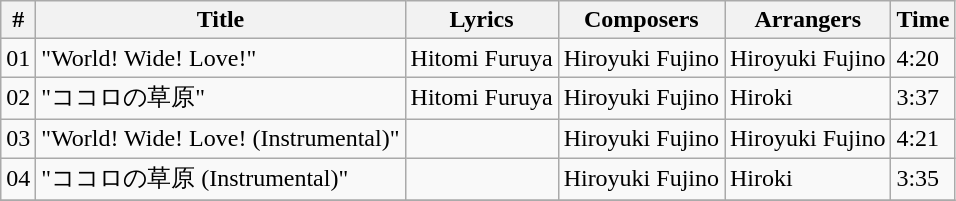<table class="wikitable">
<tr>
<th>#</th>
<th>Title</th>
<th>Lyrics</th>
<th>Composers</th>
<th>Arrangers</th>
<th>Time</th>
</tr>
<tr>
<td>01</td>
<td>"World! Wide! Love!"</td>
<td>Hitomi Furuya</td>
<td>Hiroyuki Fujino</td>
<td>Hiroyuki Fujino</td>
<td>4:20</td>
</tr>
<tr>
<td>02</td>
<td>"ココロの草原"</td>
<td>Hitomi Furuya</td>
<td>Hiroyuki Fujino</td>
<td>Hiroki</td>
<td>3:37</td>
</tr>
<tr>
<td>03</td>
<td>"World! Wide! Love! (Instrumental)"</td>
<td></td>
<td>Hiroyuki Fujino</td>
<td>Hiroyuki Fujino</td>
<td>4:21</td>
</tr>
<tr>
<td>04</td>
<td>"ココロの草原 (Instrumental)"</td>
<td></td>
<td>Hiroyuki Fujino</td>
<td>Hiroki</td>
<td>3:35</td>
</tr>
<tr>
</tr>
</table>
